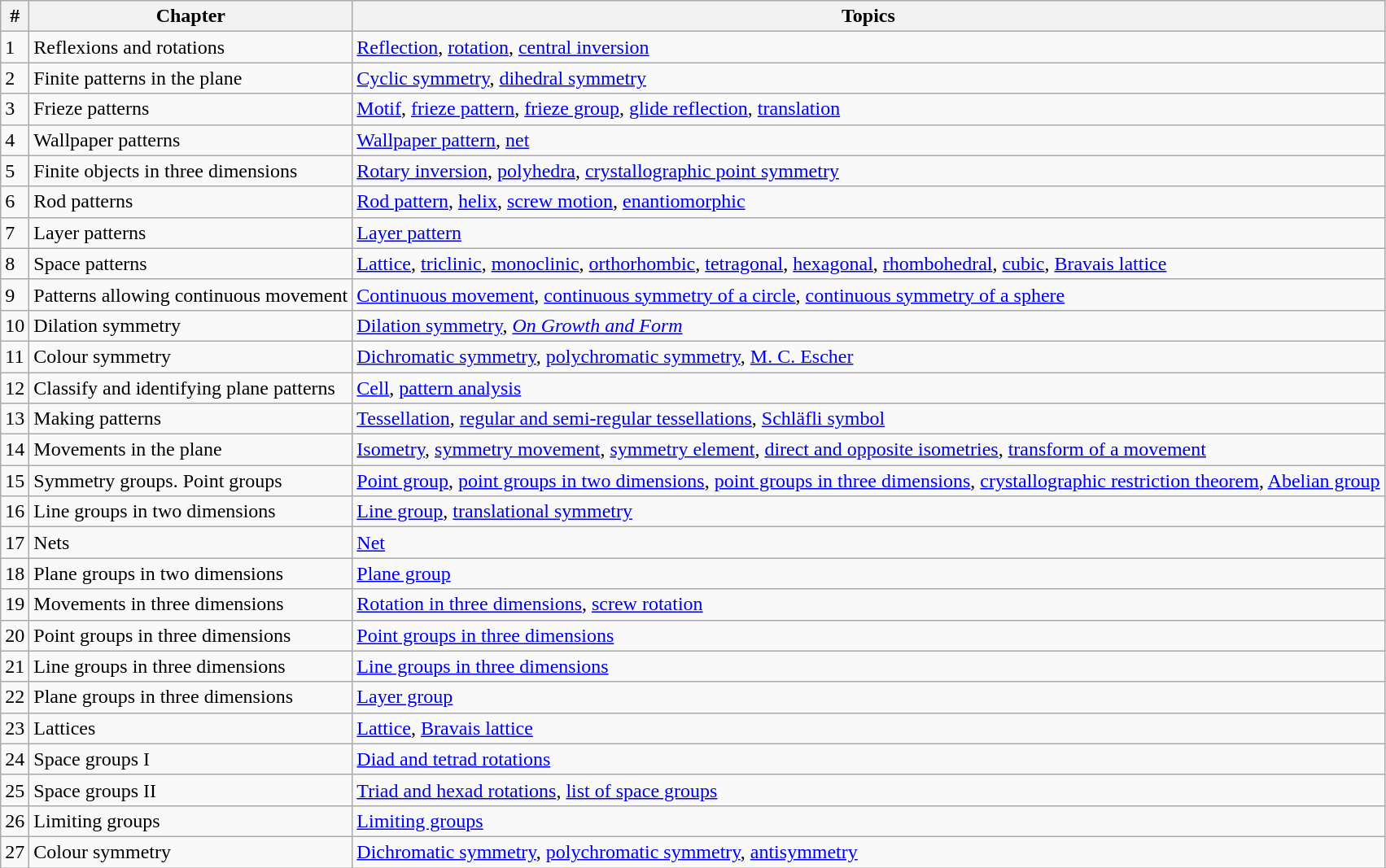<table class="wikitable">
<tr>
<th>#</th>
<th>Chapter</th>
<th>Topics</th>
</tr>
<tr>
<td>1</td>
<td>Reflexions and rotations</td>
<td><a href='#'>Reflection</a>, <a href='#'>rotation</a>, <a href='#'>central inversion</a></td>
</tr>
<tr>
<td>2</td>
<td>Finite patterns in the plane</td>
<td><a href='#'>Cyclic symmetry</a>, <a href='#'>dihedral symmetry</a></td>
</tr>
<tr>
<td>3</td>
<td>Frieze patterns</td>
<td><a href='#'>Motif</a>, <a href='#'>frieze pattern</a>, <a href='#'>frieze group</a>, <a href='#'>glide reflection</a>, <a href='#'>translation</a></td>
</tr>
<tr>
<td>4</td>
<td>Wallpaper patterns</td>
<td><a href='#'>Wallpaper pattern</a>, <a href='#'>net</a></td>
</tr>
<tr>
<td>5</td>
<td>Finite objects in three dimensions</td>
<td><a href='#'>Rotary inversion</a>, <a href='#'>polyhedra</a>, <a href='#'>crystallographic point symmetry</a></td>
</tr>
<tr>
<td>6</td>
<td>Rod patterns</td>
<td><a href='#'>Rod pattern</a>, <a href='#'>helix</a>, <a href='#'>screw motion</a>, <a href='#'>enantiomorphic</a></td>
</tr>
<tr>
<td>7</td>
<td>Layer patterns</td>
<td><a href='#'>Layer pattern</a></td>
</tr>
<tr>
<td>8</td>
<td>Space patterns</td>
<td><a href='#'>Lattice</a>, <a href='#'>triclinic</a>, <a href='#'>monoclinic</a>, <a href='#'>orthorhombic</a>, <a href='#'>tetragonal</a>, <a href='#'>hexagonal</a>, <a href='#'>rhombohedral</a>, <a href='#'>cubic</a>, <a href='#'>Bravais lattice</a></td>
</tr>
<tr>
<td>9</td>
<td>Patterns allowing continuous movement</td>
<td><a href='#'>Continuous movement</a>, <a href='#'>continuous symmetry of a circle</a>, <a href='#'>continuous symmetry of a sphere</a></td>
</tr>
<tr>
<td>10</td>
<td>Dilation symmetry</td>
<td><a href='#'>Dilation symmetry</a>, <em><a href='#'>On Growth and Form</a></em></td>
</tr>
<tr>
<td>11</td>
<td>Colour symmetry</td>
<td><a href='#'>Dichromatic symmetry</a>, <a href='#'>polychromatic symmetry</a>, <a href='#'>M. C. Escher</a></td>
</tr>
<tr>
<td>12</td>
<td>Classify and identifying plane patterns</td>
<td><a href='#'>Cell</a>, <a href='#'>pattern analysis</a></td>
</tr>
<tr>
<td>13</td>
<td>Making patterns</td>
<td><a href='#'>Tessellation</a>, <a href='#'> regular and semi-regular tessellations</a>, <a href='#'>Schläfli symbol</a></td>
</tr>
<tr>
<td>14</td>
<td>Movements in the plane</td>
<td><a href='#'>Isometry</a>, <a href='#'>symmetry movement</a>, <a href='#'>symmetry element</a>, <a href='#'>direct and opposite isometries</a>, <a href='#'>transform of a movement</a></td>
</tr>
<tr>
<td>15</td>
<td>Symmetry groups. Point groups</td>
<td><a href='#'>Point group</a>, <a href='#'>point groups in two dimensions</a>, <a href='#'>point groups in three dimensions</a>, <a href='#'>crystallographic restriction theorem</a>, <a href='#'>Abelian group</a></td>
</tr>
<tr>
<td>16</td>
<td>Line groups in two dimensions</td>
<td><a href='#'>Line group</a>, <a href='#'>translational symmetry</a></td>
</tr>
<tr>
<td>17</td>
<td>Nets</td>
<td><a href='#'>Net</a></td>
</tr>
<tr>
<td>18</td>
<td>Plane groups in two dimensions</td>
<td><a href='#'>Plane group</a></td>
</tr>
<tr>
<td>19</td>
<td>Movements in three dimensions</td>
<td><a href='#'>Rotation in three dimensions</a>, <a href='#'>screw rotation</a></td>
</tr>
<tr>
<td>20</td>
<td>Point groups in three dimensions</td>
<td><a href='#'>Point groups in three dimensions</a></td>
</tr>
<tr>
<td>21</td>
<td>Line groups in three dimensions</td>
<td><a href='#'>Line groups in three dimensions</a></td>
</tr>
<tr>
<td>22</td>
<td>Plane groups in three dimensions</td>
<td><a href='#'>Layer group</a></td>
</tr>
<tr>
<td>23</td>
<td>Lattices</td>
<td><a href='#'>Lattice</a>, <a href='#'>Bravais lattice</a></td>
</tr>
<tr>
<td>24</td>
<td>Space groups I</td>
<td><a href='#'>Diad and tetrad rotations</a></td>
</tr>
<tr>
<td>25</td>
<td>Space groups II</td>
<td><a href='#'>Triad and hexad rotations</a>, <a href='#'>list of space groups</a></td>
</tr>
<tr>
<td>26</td>
<td>Limiting groups</td>
<td><a href='#'>Limiting groups</a></td>
</tr>
<tr>
<td>27</td>
<td>Colour symmetry</td>
<td><a href='#'>Dichromatic symmetry</a>, <a href='#'>polychromatic symmetry</a>, <a href='#'>antisymmetry</a></td>
</tr>
</table>
